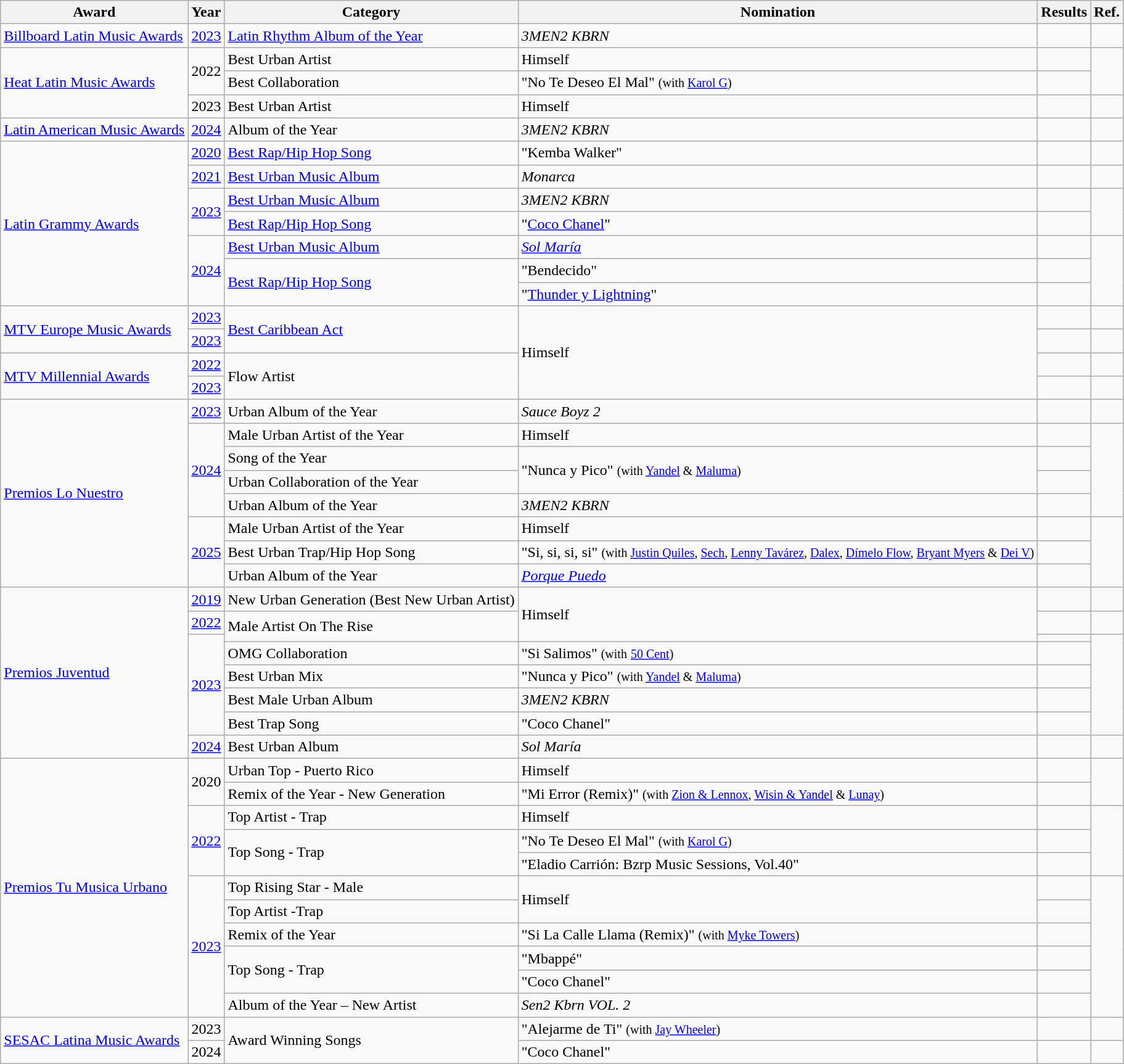<table class="wikitable">
<tr>
<th>Award</th>
<th>Year</th>
<th>Category</th>
<th>Nomination</th>
<th>Results</th>
<th>Ref.</th>
</tr>
<tr>
<td><a href='#'>Billboard Latin Music Awards</a></td>
<td><a href='#'>2023</a></td>
<td><a href='#'>Latin Rhythm Album of the Year</a></td>
<td><em>3MEN2 KBRN</em></td>
<td></td>
<td></td>
</tr>
<tr>
<td rowspan="3"><a href='#'>Heat Latin Music Awards</a></td>
<td rowspan="2">2022</td>
<td>Best Urban Artist</td>
<td>Himself</td>
<td></td>
<td rowspan="2"></td>
</tr>
<tr>
<td>Best Collaboration</td>
<td>"No Te Deseo El Mal" <small>(with <a href='#'>Karol G</a>)</small></td>
<td></td>
</tr>
<tr>
<td>2023</td>
<td>Best Urban Artist</td>
<td>Himself</td>
<td></td>
<td></td>
</tr>
<tr>
<td><a href='#'>Latin American Music Awards</a></td>
<td><a href='#'>2024</a></td>
<td>Album of the Year</td>
<td><em>3MEN2 KBRN</em></td>
<td></td>
<td></td>
</tr>
<tr>
<td rowspan="7"><a href='#'>Latin Grammy Awards</a></td>
<td><a href='#'>2020</a></td>
<td><a href='#'>Best Rap/Hip Hop Song</a></td>
<td>"Kemba Walker" </td>
<td></td>
<td></td>
</tr>
<tr>
<td><a href='#'>2021</a></td>
<td><a href='#'>Best Urban Music Album</a></td>
<td><em>Monarca</em></td>
<td></td>
<td></td>
</tr>
<tr>
<td rowspan="2"><a href='#'>2023</a></td>
<td><a href='#'>Best Urban Music Album</a></td>
<td><em>3MEN2 KBRN</em></td>
<td></td>
<td rowspan="2"></td>
</tr>
<tr>
<td><a href='#'>Best Rap/Hip Hop Song</a></td>
<td>"<a href='#'>Coco Chanel</a>" </td>
<td></td>
</tr>
<tr>
<td rowspan="3"><a href='#'>2024</a></td>
<td><a href='#'>Best Urban Music Album</a></td>
<td><em><a href='#'>Sol María</a></em></td>
<td></td>
<td rowspan="3"></td>
</tr>
<tr>
<td rowspan="2"><a href='#'>Best Rap/Hip Hop Song</a></td>
<td>"Bendecido"</td>
<td></td>
</tr>
<tr>
<td>"<a href='#'>Thunder y Lightning</a>" </td>
<td></td>
</tr>
<tr>
<td rowspan="2"><a href='#'>MTV Europe Music Awards</a></td>
<td><a href='#'>2023</a></td>
<td rowspan="2"><a href='#'>Best Caribbean Act</a></td>
<td rowspan="4">Himself</td>
<td></td>
<td></td>
</tr>
<tr>
<td><a href='#'>2023</a></td>
<td></td>
<td></td>
</tr>
<tr>
<td rowspan="2"><a href='#'>MTV Millennial Awards</a></td>
<td><a href='#'>2022</a></td>
<td rowspan="2">Flow Artist</td>
<td></td>
<td></td>
</tr>
<tr>
<td><a href='#'>2023</a></td>
<td></td>
<td></td>
</tr>
<tr>
<td rowspan="8"><a href='#'>Premios Lo Nuestro</a></td>
<td><a href='#'>2023</a></td>
<td>Urban Album of the Year</td>
<td><em>Sauce Boyz 2</em></td>
<td></td>
<td></td>
</tr>
<tr>
<td rowspan="4"><a href='#'>2024</a></td>
<td>Male Urban Artist of the Year</td>
<td>Himself</td>
<td></td>
<td rowspan="4"></td>
</tr>
<tr>
<td>Song of the Year</td>
<td rowspan="2">"Nunca y Pico" <small>(with <a href='#'>Yandel</a> & <a href='#'>Maluma</a>)</small></td>
<td></td>
</tr>
<tr>
<td>Urban Collaboration of the Year</td>
<td></td>
</tr>
<tr>
<td>Urban Album of the Year</td>
<td><em>3MEN2 KBRN</em></td>
<td></td>
</tr>
<tr>
<td rowspan="3"><a href='#'>2025</a></td>
<td>Male Urban Artist of the Year</td>
<td>Himself</td>
<td></td>
<td rowspan="3"></td>
</tr>
<tr>
<td>Best Urban Trap/Hip Hop Song</td>
<td>"Si, si, si, si" <small>(with <a href='#'>Justin Quiles</a>, <a href='#'>Sech</a>, <a href='#'>Lenny Tavárez</a>, <a href='#'>Dalex</a>, <a href='#'>Dímelo Flow</a>, <a href='#'>Bryant Myers</a> & <a href='#'>Dei V</a>)</small></td>
<td></td>
</tr>
<tr>
<td>Urban Album of the Year</td>
<td><em><a href='#'>Porque Puedo</a></em></td>
<td></td>
</tr>
<tr>
<td rowspan="8"><a href='#'>Premios Juventud</a></td>
<td><a href='#'>2019</a></td>
<td>New Urban Generation (Best New Urban Artist)</td>
<td rowspan="3">Himself</td>
<td></td>
<td></td>
</tr>
<tr>
<td><a href='#'>2022</a></td>
<td rowspan="2">Male Artist On The Rise</td>
<td></td>
<td></td>
</tr>
<tr>
<td rowspan="5"><a href='#'>2023</a></td>
<td></td>
<td rowspan="5"></td>
</tr>
<tr>
<td>OMG Collaboration</td>
<td>"Si Salimos" <small>(with</small> <small><a href='#'>50 Cent</a>)</small></td>
<td></td>
</tr>
<tr>
<td>Best Urban Mix</td>
<td>"Nunca y Pico" <small>(with <a href='#'>Yandel</a> & <a href='#'>Maluma</a>)</small></td>
<td></td>
</tr>
<tr>
<td>Best Male Urban Album</td>
<td><em>3MEN2 KBRN</em></td>
<td></td>
</tr>
<tr>
<td>Best Trap Song</td>
<td>"Coco Chanel" </td>
<td></td>
</tr>
<tr>
<td><a href='#'>2024</a></td>
<td>Best Urban Album</td>
<td><em>Sol María</em></td>
<td></td>
<td></td>
</tr>
<tr>
<td rowspan="11"><a href='#'>Premios Tu Musica Urbano</a></td>
<td rowspan="2">2020</td>
<td>Urban Top - Puerto Rico</td>
<td>Himself</td>
<td></td>
<td rowspan="2"></td>
</tr>
<tr>
<td>Remix of the Year - New Generation</td>
<td>"Mi Error (Remix)" <small>(with <a href='#'>Zion & Lennox</a>, <a href='#'>Wisin & Yandel</a> & <a href='#'>Lunay</a>)</small></td>
<td></td>
</tr>
<tr>
<td rowspan="3"><a href='#'>2022</a></td>
<td>Top Artist - Trap</td>
<td>Himself</td>
<td></td>
<td rowspan="3"></td>
</tr>
<tr>
<td rowspan="2">Top Song - Trap</td>
<td>"No Te Deseo El Mal" <small>(with <a href='#'>Karol G</a>)</small></td>
<td></td>
</tr>
<tr>
<td>"Eladio Carrión: Bzrp Music Sessions, Vol.40"</td>
<td></td>
</tr>
<tr>
<td rowspan="6"><a href='#'>2023</a></td>
<td>Top Rising Star - Male</td>
<td rowspan="2">Himself</td>
<td></td>
<td rowspan="6"></td>
</tr>
<tr>
<td>Top Artist -Trap</td>
<td></td>
</tr>
<tr>
<td>Remix of the Year</td>
<td>"Si La Calle Llama (Remix)" <small>(with <a href='#'>Myke Towers</a>)</small></td>
<td></td>
</tr>
<tr>
<td rowspan="2">Top Song - Trap</td>
<td>"Mbappé"</td>
<td></td>
</tr>
<tr>
<td>"Coco Chanel" </td>
<td></td>
</tr>
<tr>
<td>Album of the Year – New Artist</td>
<td><em>Sen2 Kbrn VOL. 2</em></td>
<td></td>
</tr>
<tr>
<td rowspan="2"><a href='#'>SESAC Latina Music Awards</a></td>
<td>2023</td>
<td rowspan="2">Award Winning Songs</td>
<td>"Alejarme de Ti" <small>(with <a href='#'>Jay Wheeler</a>)</small></td>
<td></td>
<td></td>
</tr>
<tr>
<td>2024</td>
<td>"Coco Chanel" </td>
<td></td>
<td></td>
</tr>
</table>
